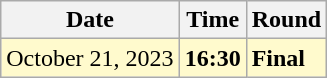<table class="wikitable">
<tr>
<th>Date</th>
<th>Time</th>
<th>Round</th>
</tr>
<tr style=background:lemonchiffon>
<td>October 21, 2023</td>
<td><strong>16:30</strong></td>
<td><strong>Final</strong></td>
</tr>
</table>
